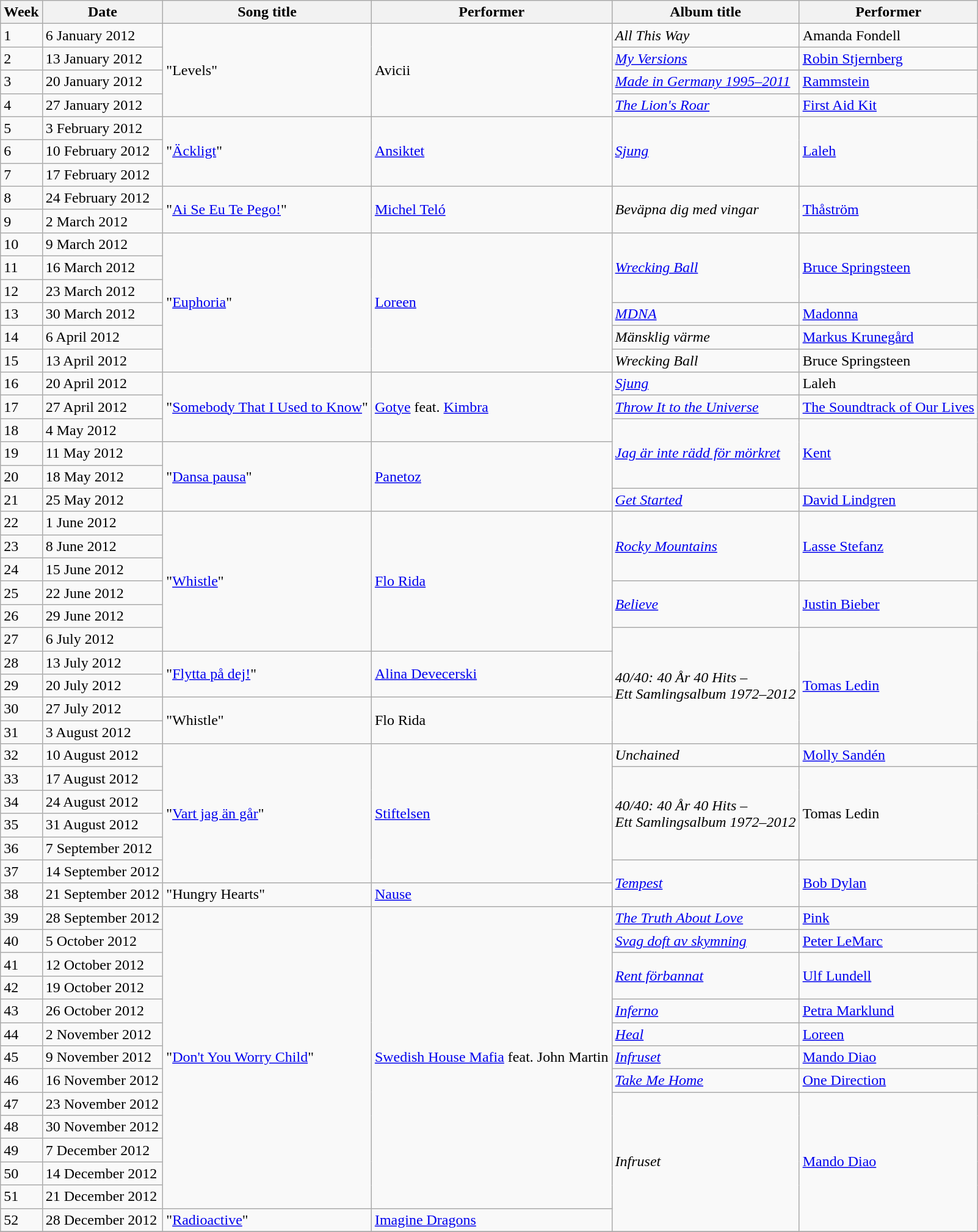<table class="wikitable">
<tr>
<th>Week</th>
<th>Date</th>
<th>Song title</th>
<th>Performer</th>
<th>Album title</th>
<th>Performer</th>
</tr>
<tr>
<td>1</td>
<td>6 January 2012</td>
<td rowspan="4">"Levels"</td>
<td rowspan="4">Avicii</td>
<td><em>All This Way</em></td>
<td>Amanda Fondell</td>
</tr>
<tr>
<td>2</td>
<td>13 January 2012</td>
<td><em><a href='#'>My Versions</a></em></td>
<td><a href='#'>Robin Stjernberg</a></td>
</tr>
<tr>
<td>3</td>
<td>20 January 2012</td>
<td><em><a href='#'>Made in Germany 1995–2011</a></em></td>
<td><a href='#'>Rammstein</a></td>
</tr>
<tr>
<td>4</td>
<td>27 January 2012</td>
<td><em><a href='#'>The Lion's Roar</a></em></td>
<td><a href='#'>First Aid Kit</a></td>
</tr>
<tr>
<td>5</td>
<td>3 February 2012</td>
<td rowspan="3">"<a href='#'>Äckligt</a>"</td>
<td rowspan="3"><a href='#'>Ansiktet</a></td>
<td rowspan="3"><em><a href='#'>Sjung</a></em></td>
<td rowspan="3"><a href='#'>Laleh</a></td>
</tr>
<tr>
<td>6</td>
<td>10 February 2012</td>
</tr>
<tr>
<td>7</td>
<td>17 February 2012</td>
</tr>
<tr>
<td>8</td>
<td>24 February 2012</td>
<td rowspan="2">"<a href='#'>Ai Se Eu Te Pego!</a>"</td>
<td rowspan="2"><a href='#'>Michel Teló</a></td>
<td rowspan="2"><em>Beväpna dig med vingar</em></td>
<td rowspan="2"><a href='#'>Thåström</a></td>
</tr>
<tr>
<td>9</td>
<td>2 March 2012</td>
</tr>
<tr>
<td>10</td>
<td>9 March 2012</td>
<td rowspan="6">"<a href='#'>Euphoria</a>"</td>
<td rowspan="6"><a href='#'>Loreen</a></td>
<td rowspan="3"><em><a href='#'>Wrecking Ball</a></em></td>
<td rowspan="3"><a href='#'>Bruce Springsteen</a></td>
</tr>
<tr>
<td>11</td>
<td>16 March 2012</td>
</tr>
<tr>
<td>12</td>
<td>23 March 2012</td>
</tr>
<tr>
<td>13</td>
<td>30 March 2012</td>
<td><em><a href='#'>MDNA</a></em></td>
<td><a href='#'>Madonna</a></td>
</tr>
<tr>
<td>14</td>
<td>6 April 2012</td>
<td><em>Mänsklig värme</em></td>
<td><a href='#'>Markus Krunegård</a></td>
</tr>
<tr>
<td>15</td>
<td>13 April 2012</td>
<td><em>Wrecking Ball</em></td>
<td>Bruce Springsteen</td>
</tr>
<tr>
<td>16</td>
<td>20 April 2012</td>
<td rowspan="3">"<a href='#'>Somebody That I Used to Know</a>"</td>
<td rowspan="3"><a href='#'>Gotye</a> feat. <a href='#'>Kimbra</a></td>
<td><em><a href='#'>Sjung</a></em></td>
<td>Laleh</td>
</tr>
<tr>
<td>17</td>
<td>27 April 2012</td>
<td><em><a href='#'>Throw It to the Universe</a></em></td>
<td><a href='#'>The Soundtrack of Our Lives</a></td>
</tr>
<tr>
<td>18</td>
<td>4 May 2012</td>
<td rowspan="3"><em><a href='#'>Jag är inte rädd för mörkret</a></em></td>
<td rowspan="3"><a href='#'>Kent</a></td>
</tr>
<tr>
<td>19</td>
<td>11 May 2012</td>
<td rowspan="3">"<a href='#'>Dansa pausa</a>"</td>
<td rowspan="3"><a href='#'>Panetoz</a></td>
</tr>
<tr>
<td>20</td>
<td>18 May 2012</td>
</tr>
<tr>
<td>21</td>
<td>25 May 2012</td>
<td><em><a href='#'>Get Started</a></em></td>
<td><a href='#'>David Lindgren</a></td>
</tr>
<tr>
<td>22</td>
<td>1 June 2012</td>
<td rowspan="6">"<a href='#'>Whistle</a>"</td>
<td rowspan="6"><a href='#'>Flo Rida</a></td>
<td rowspan="3"><em><a href='#'>Rocky Mountains</a></em></td>
<td rowspan="3"><a href='#'>Lasse Stefanz</a></td>
</tr>
<tr>
<td>23</td>
<td>8 June 2012</td>
</tr>
<tr>
<td>24</td>
<td>15 June 2012</td>
</tr>
<tr>
<td>25</td>
<td>22 June 2012</td>
<td rowspan="2"><em><a href='#'>Believe</a></em></td>
<td rowspan="2"><a href='#'>Justin Bieber</a></td>
</tr>
<tr>
<td>26</td>
<td>29 June 2012</td>
</tr>
<tr>
<td>27</td>
<td>6 July 2012</td>
<td rowspan="5"><em>40/40: 40 År 40 Hits –</em><br><em>Ett Samlingsalbum 1972–2012</em></td>
<td rowspan="5"><a href='#'>Tomas Ledin</a></td>
</tr>
<tr>
<td>28</td>
<td>13 July 2012</td>
<td rowspan="2">"<a href='#'>Flytta på dej!</a>"</td>
<td rowspan="2"><a href='#'>Alina Devecerski</a></td>
</tr>
<tr>
<td>29</td>
<td>20 July 2012</td>
</tr>
<tr>
<td>30</td>
<td>27 July 2012</td>
<td rowspan="2">"Whistle"</td>
<td rowspan="2">Flo Rida</td>
</tr>
<tr>
<td>31</td>
<td>3 August 2012</td>
</tr>
<tr>
<td>32</td>
<td>10 August 2012</td>
<td rowspan="6">"<a href='#'>Vart jag än går</a>"</td>
<td rowspan="6"><a href='#'>Stiftelsen</a></td>
<td><em>Unchained</em></td>
<td><a href='#'>Molly Sandén</a></td>
</tr>
<tr>
<td>33</td>
<td>17 August 2012</td>
<td rowspan="4"><em>40/40: 40 År 40 Hits – </em><br><em>Ett Samlingsalbum 1972–2012</em></td>
<td rowspan="4">Tomas Ledin</td>
</tr>
<tr>
<td>34</td>
<td>24 August 2012</td>
</tr>
<tr>
<td>35</td>
<td>31 August 2012</td>
</tr>
<tr>
<td>36</td>
<td>7 September 2012</td>
</tr>
<tr>
<td>37</td>
<td>14 September 2012</td>
<td rowspan="2"><em><a href='#'>Tempest</a></em></td>
<td rowspan="2"><a href='#'>Bob Dylan</a></td>
</tr>
<tr>
<td>38</td>
<td>21 September 2012</td>
<td>"Hungry Hearts"</td>
<td><a href='#'>Nause</a></td>
</tr>
<tr>
<td>39</td>
<td>28 September 2012</td>
<td rowspan="13">"<a href='#'>Don't You Worry Child</a>"</td>
<td rowspan="13"><a href='#'>Swedish House Mafia</a> feat. John Martin</td>
<td><em><a href='#'>The Truth About Love</a></em></td>
<td><a href='#'>Pink</a></td>
</tr>
<tr>
<td>40</td>
<td>5 October 2012</td>
<td><em><a href='#'>Svag doft av skymning</a></em></td>
<td><a href='#'>Peter LeMarc</a></td>
</tr>
<tr>
<td>41</td>
<td>12 October 2012</td>
<td rowspan="2"><em><a href='#'>Rent förbannat</a></em></td>
<td rowspan="2"><a href='#'>Ulf Lundell</a></td>
</tr>
<tr>
<td>42</td>
<td>19 October 2012</td>
</tr>
<tr>
<td>43</td>
<td>26 October 2012</td>
<td><em><a href='#'>Inferno</a></em></td>
<td><a href='#'>Petra Marklund</a></td>
</tr>
<tr>
<td>44</td>
<td>2 November 2012</td>
<td><em><a href='#'>Heal</a></em></td>
<td><a href='#'>Loreen</a></td>
</tr>
<tr>
<td>45</td>
<td>9 November 2012</td>
<td><em><a href='#'>Infruset</a></em></td>
<td><a href='#'>Mando Diao</a></td>
</tr>
<tr>
<td>46</td>
<td>16 November 2012</td>
<td><em><a href='#'>Take Me Home</a></em></td>
<td><a href='#'>One Direction</a></td>
</tr>
<tr>
<td>47</td>
<td>23 November 2012</td>
<td rowspan="6"><em>Infruset</em></td>
<td rowspan="6"><a href='#'>Mando Diao</a></td>
</tr>
<tr>
<td>48</td>
<td>30 November 2012</td>
</tr>
<tr>
<td>49</td>
<td>7 December 2012</td>
</tr>
<tr>
<td>50</td>
<td>14 December 2012</td>
</tr>
<tr>
<td>51</td>
<td>21 December 2012</td>
</tr>
<tr>
<td>52</td>
<td>28 December 2012</td>
<td>"<a href='#'>Radioactive</a>"</td>
<td><a href='#'>Imagine Dragons</a></td>
</tr>
<tr>
</tr>
</table>
